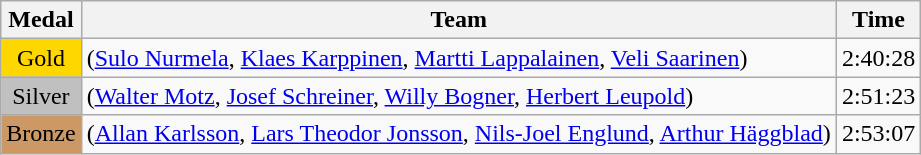<table class="wikitable">
<tr>
<th>Medal</th>
<th>Team</th>
<th>Time</th>
</tr>
<tr>
<td style="text-align:center;background-color:gold;">Gold</td>
<td> (<a href='#'>Sulo Nurmela</a>, <a href='#'>Klaes Karppinen</a>, <a href='#'>Martti Lappalainen</a>, <a href='#'>Veli Saarinen</a>)</td>
<td>2:40:28</td>
</tr>
<tr>
<td style="text-align:center;background-color:silver;">Silver</td>
<td> (<a href='#'>Walter Motz</a>, <a href='#'>Josef Schreiner</a>, <a href='#'>Willy Bogner</a>, <a href='#'>Herbert Leupold</a>)</td>
<td>2:51:23</td>
</tr>
<tr>
<td style="text-align:center;background-color:#CC9966;">Bronze</td>
<td> (<a href='#'>Allan Karlsson</a>, <a href='#'>Lars Theodor Jonsson</a>, <a href='#'>Nils-Joel Englund</a>, <a href='#'>Arthur Häggblad</a>)</td>
<td>2:53:07</td>
</tr>
</table>
